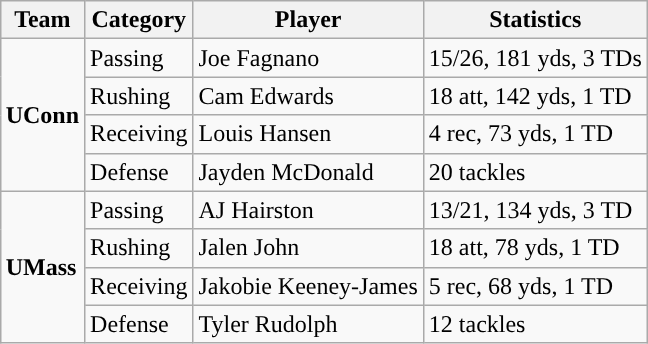<table class="wikitable" style="float: right;">
<tr>
<th>Team</th>
<th>Category</th>
<th>Player</th>
<th>Statistics</th>
</tr>
<tr>
<td rowspan=4><strong>UConn</strong></td>
<td>Passing</td>
<td>Joe Fagnano</td>
<td>15/26, 181 yds, 3 TDs</td>
</tr>
<tr>
<td>Rushing</td>
<td>Cam Edwards</td>
<td>18 att, 142 yds, 1 TD</td>
</tr>
<tr>
<td>Receiving</td>
<td>Louis Hansen</td>
<td>4 rec, 73 yds, 1 TD</td>
</tr>
<tr>
<td>Defense</td>
<td>Jayden McDonald</td>
<td>20 tackles</td>
</tr>
<tr>
<td rowspan=4><strong>UMass</strong></td>
<td>Passing</td>
<td>AJ Hairston</td>
<td>13/21, 134 yds, 3 TD</td>
</tr>
<tr>
<td>Rushing</td>
<td>Jalen John</td>
<td>18 att, 78 yds, 1 TD</td>
</tr>
<tr>
<td>Receiving</td>
<td>Jakobie Keeney-James</td>
<td>5 rec, 68 yds, 1 TD</td>
</tr>
<tr>
<td>Defense</td>
<td>Tyler Rudolph</td>
<td>12 tackles</td>
</tr>
</table>
